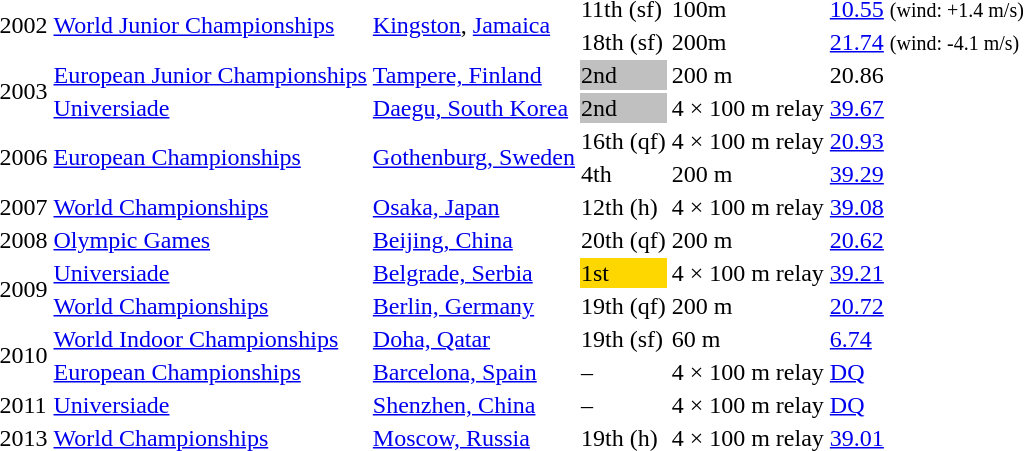<table>
<tr>
<td rowspan=2>2002</td>
<td rowspan=2><a href='#'>World Junior Championships</a></td>
<td rowspan=2><a href='#'>Kingston</a>, <a href='#'>Jamaica</a></td>
<td>11th (sf)</td>
<td>100m</td>
<td><a href='#'>10.55</a> <small>(wind: +1.4 m/s)</small></td>
</tr>
<tr>
<td>18th (sf)</td>
<td>200m</td>
<td><a href='#'>21.74</a> <small>(wind: -4.1 m/s)</small></td>
</tr>
<tr>
<td rowspan=2>2003</td>
<td><a href='#'>European Junior Championships</a></td>
<td><a href='#'>Tampere, Finland</a></td>
<td bgcolor="silver">2nd</td>
<td>200 m</td>
<td>20.86</td>
</tr>
<tr>
<td><a href='#'>Universiade</a></td>
<td><a href='#'>Daegu, South Korea</a></td>
<td bgcolor="silver">2nd</td>
<td>4 × 100 m relay</td>
<td><a href='#'>39.67</a></td>
</tr>
<tr>
<td rowspan=2>2006</td>
<td rowspan=2><a href='#'>European Championships</a></td>
<td rowspan=2><a href='#'>Gothenburg, Sweden</a></td>
<td>16th (qf)</td>
<td>4 × 100 m relay</td>
<td><a href='#'>20.93</a></td>
</tr>
<tr>
<td>4th</td>
<td>200 m</td>
<td><a href='#'>39.29</a></td>
</tr>
<tr>
<td>2007</td>
<td><a href='#'>World Championships</a></td>
<td><a href='#'>Osaka, Japan</a></td>
<td>12th (h)</td>
<td>4 × 100 m relay</td>
<td><a href='#'>39.08</a></td>
</tr>
<tr>
<td>2008</td>
<td><a href='#'>Olympic Games</a></td>
<td><a href='#'>Beijing, China</a></td>
<td>20th (qf)</td>
<td>200 m</td>
<td><a href='#'>20.62</a></td>
</tr>
<tr>
<td rowspan=2>2009</td>
<td><a href='#'>Universiade</a></td>
<td><a href='#'>Belgrade, Serbia</a></td>
<td bgcolor="gold">1st</td>
<td>4 × 100 m relay</td>
<td><a href='#'>39.21</a></td>
</tr>
<tr>
<td><a href='#'>World Championships</a></td>
<td><a href='#'>Berlin, Germany</a></td>
<td>19th (qf)</td>
<td>200 m</td>
<td><a href='#'>20.72</a></td>
</tr>
<tr>
<td rowspan=2>2010</td>
<td><a href='#'>World Indoor Championships</a></td>
<td><a href='#'>Doha, Qatar</a></td>
<td>19th (sf)</td>
<td>60 m</td>
<td><a href='#'>6.74</a></td>
</tr>
<tr>
<td><a href='#'>European Championships</a></td>
<td><a href='#'>Barcelona, Spain</a></td>
<td>–</td>
<td>4 × 100 m relay</td>
<td><a href='#'>DQ</a></td>
</tr>
<tr>
<td>2011</td>
<td><a href='#'>Universiade</a></td>
<td><a href='#'>Shenzhen, China</a></td>
<td>–</td>
<td>4 × 100 m relay</td>
<td><a href='#'>DQ</a></td>
</tr>
<tr>
<td>2013</td>
<td><a href='#'>World Championships</a></td>
<td><a href='#'>Moscow, Russia</a></td>
<td>19th (h)</td>
<td>4 × 100 m relay</td>
<td><a href='#'>39.01</a></td>
</tr>
</table>
